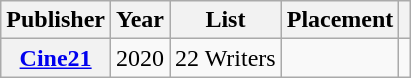<table class="wikitable plainrowheaders sortable">
<tr>
<th scope="col">Publisher</th>
<th scope="col">Year</th>
<th scope="col">List</th>
<th scope="col">Placement</th>
<th scope="col" class="unsortable"></th>
</tr>
<tr>
<th scope="row" rowspan="2"><a href='#'>Cine21</a></th>
<td>2020</td>
<td style="text-align:left">22 Writers</td>
<td></td>
<td></td>
</tr>
</table>
